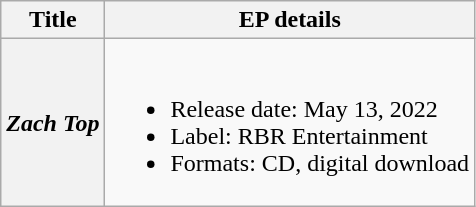<table class="wikitable plainrowheaders">
<tr>
<th scope="col">Title</th>
<th scope="col">EP details</th>
</tr>
<tr>
<th scope="row"><em>Zach Top</em></th>
<td><br><ul><li>Release date: May 13, 2022</li><li>Label: RBR Entertainment</li><li>Formats: CD, digital download</li></ul></td>
</tr>
</table>
